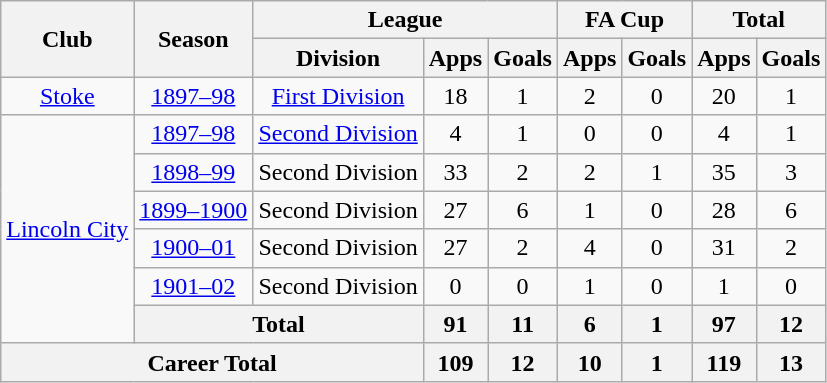<table class="wikitable" style="text-align: center;">
<tr>
<th rowspan="2">Club</th>
<th rowspan="2">Season</th>
<th colspan="3">League</th>
<th colspan="2">FA Cup</th>
<th colspan="2">Total</th>
</tr>
<tr>
<th>Division</th>
<th>Apps</th>
<th>Goals</th>
<th>Apps</th>
<th>Goals</th>
<th>Apps</th>
<th>Goals</th>
</tr>
<tr>
<td><a href='#'>Stoke</a></td>
<td><a href='#'>1897–98</a></td>
<td><a href='#'>First Division</a></td>
<td>18</td>
<td>1</td>
<td>2</td>
<td>0</td>
<td>20</td>
<td>1</td>
</tr>
<tr>
<td rowspan="6"><a href='#'>Lincoln City</a></td>
<td><a href='#'>1897–98</a></td>
<td><a href='#'>Second Division</a></td>
<td>4</td>
<td>1</td>
<td>0</td>
<td>0</td>
<td>4</td>
<td>1</td>
</tr>
<tr>
<td><a href='#'>1898–99</a></td>
<td>Second Division</td>
<td>33</td>
<td>2</td>
<td>2</td>
<td>1</td>
<td>35</td>
<td>3</td>
</tr>
<tr>
<td><a href='#'>1899–1900</a></td>
<td>Second Division</td>
<td>27</td>
<td>6</td>
<td>1</td>
<td>0</td>
<td>28</td>
<td>6</td>
</tr>
<tr>
<td><a href='#'>1900–01</a></td>
<td>Second Division</td>
<td>27</td>
<td>2</td>
<td>4</td>
<td>0</td>
<td>31</td>
<td>2</td>
</tr>
<tr>
<td><a href='#'>1901–02</a></td>
<td>Second Division</td>
<td>0</td>
<td>0</td>
<td>1</td>
<td>0</td>
<td>1</td>
<td>0</td>
</tr>
<tr>
<th colspan=2>Total</th>
<th>91</th>
<th>11</th>
<th>6</th>
<th>1</th>
<th>97</th>
<th>12</th>
</tr>
<tr>
<th colspan="3">Career Total</th>
<th>109</th>
<th>12</th>
<th>10</th>
<th>1</th>
<th>119</th>
<th>13</th>
</tr>
</table>
